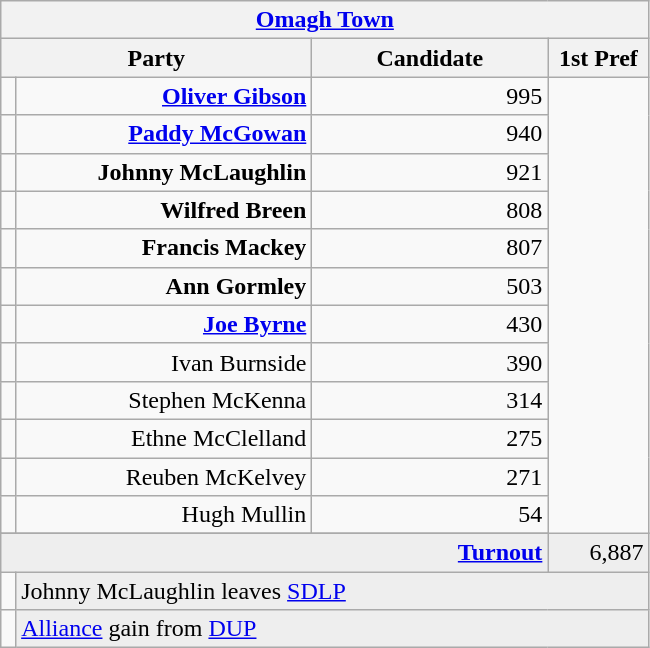<table class="wikitable">
<tr>
<th colspan="4" align="center"><a href='#'>Omagh Town</a></th>
</tr>
<tr>
<th colspan="2" align="center" width=200>Party</th>
<th width=150>Candidate</th>
<th width=60>1st Pref</th>
</tr>
<tr>
<td></td>
<td align="right"><strong><a href='#'>Oliver Gibson</a></strong></td>
<td align="right">995</td>
</tr>
<tr>
<td></td>
<td align="right"><strong><a href='#'>Paddy McGowan</a></strong></td>
<td align="right">940</td>
</tr>
<tr>
<td></td>
<td align="right"><strong>Johnny McLaughlin</strong></td>
<td align="right">921</td>
</tr>
<tr>
<td></td>
<td align="right"><strong>Wilfred Breen</strong></td>
<td align="right">808</td>
</tr>
<tr>
<td></td>
<td align="right"><strong>Francis Mackey</strong></td>
<td align="right">807</td>
</tr>
<tr>
<td></td>
<td align="right"><strong>Ann Gormley</strong></td>
<td align="right">503</td>
</tr>
<tr>
<td></td>
<td align="right"><strong><a href='#'>Joe Byrne</a></strong></td>
<td align="right">430</td>
</tr>
<tr>
<td></td>
<td align="right">Ivan Burnside</td>
<td align="right">390</td>
</tr>
<tr>
<td></td>
<td align="right">Stephen McKenna</td>
<td align="right">314</td>
</tr>
<tr>
<td></td>
<td align="right">Ethne McClelland</td>
<td align="right">275</td>
</tr>
<tr>
<td></td>
<td align="right">Reuben McKelvey</td>
<td align="right">271</td>
</tr>
<tr>
<td></td>
<td align="right">Hugh Mullin</td>
<td align="right">54</td>
</tr>
<tr>
</tr>
<tr bgcolor="EEEEEE">
<td colspan=3 align="right"><strong><a href='#'>Turnout</a></strong></td>
<td align="right">6,887</td>
</tr>
<tr>
<td bgcolor=></td>
<td colspan=3 bgcolor="EEEEEE">Johnny McLaughlin leaves <a href='#'>SDLP</a></td>
</tr>
<tr>
<td bgcolor=></td>
<td colspan=3 bgcolor="EEEEEE"><a href='#'>Alliance</a> gain from <a href='#'>DUP</a></td>
</tr>
</table>
